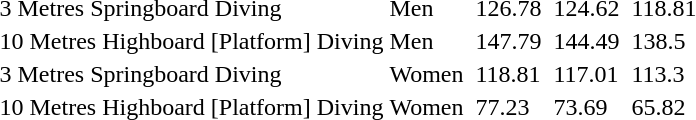<table>
<tr>
<td>3 Metres Springboard Diving</td>
<td>Men</td>
<td></td>
<td>126.78</td>
<td></td>
<td>124.62</td>
<td></td>
<td>118.81</td>
</tr>
<tr>
<td>10 Metres Highboard [Platform] Diving</td>
<td>Men</td>
<td></td>
<td>147.79</td>
<td></td>
<td>144.49</td>
<td></td>
<td>138.5</td>
</tr>
<tr>
<td>3 Metres Springboard Diving</td>
<td>Women</td>
<td></td>
<td>118.81</td>
<td></td>
<td>117.01</td>
<td></td>
<td>113.3</td>
</tr>
<tr>
<td>10 Metres Highboard [Platform] Diving</td>
<td>Women</td>
<td></td>
<td>77.23</td>
<td></td>
<td>73.69</td>
<td></td>
<td>65.82</td>
</tr>
</table>
